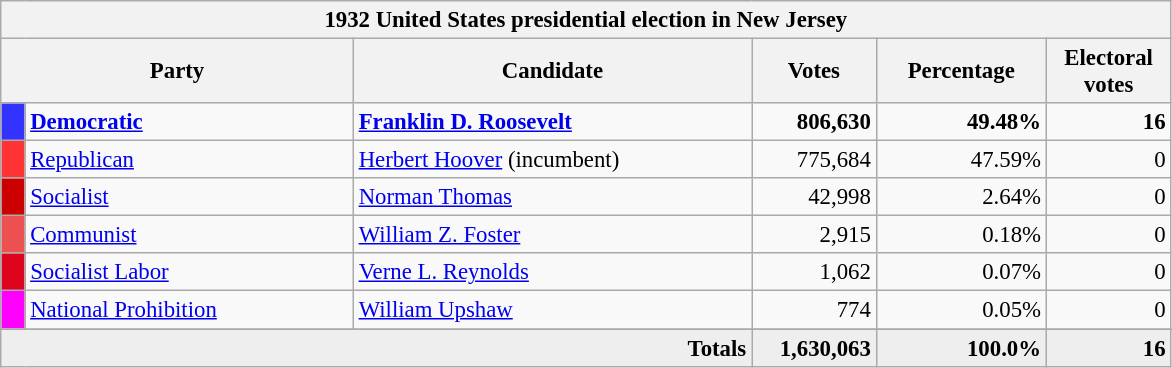<table class="wikitable" style="font-size: 95%;">
<tr>
<th colspan="6">1932 United States presidential election in New Jersey</th>
</tr>
<tr>
<th colspan="2" style="width: 15em">Party</th>
<th style="width: 17em">Candidate</th>
<th style="width: 5em">Votes</th>
<th style="width: 7em">Percentage</th>
<th style="width: 5em">Electoral votes</th>
</tr>
<tr>
<th style="background-color:#3333FF; width: 3px"></th>
<td style="width: 130px"><strong><a href='#'>Democratic</a></strong></td>
<td><strong><a href='#'>Franklin D. Roosevelt</a></strong></td>
<td align="right"><strong>806,630</strong></td>
<td align="right"><strong>49.48%</strong></td>
<td align="right"><strong>16</strong></td>
</tr>
<tr>
<th style="background-color:#FF3333; width: 3px"></th>
<td style="width: 130px"><a href='#'>Republican</a></td>
<td><a href='#'>Herbert Hoover</a> (incumbent)</td>
<td align="right">775,684</td>
<td align="right">47.59%</td>
<td align="right">0</td>
</tr>
<tr>
<th style="background-color:#CC0000; width: 3px"></th>
<td style="width: 130px"><a href='#'>Socialist</a></td>
<td><a href='#'>Norman Thomas</a></td>
<td align="right">42,998</td>
<td align="right">2.64%</td>
<td align="right">0</td>
</tr>
<tr>
<th style="background-color:#EC5050; width: 3px"></th>
<td style="width: 130px"><a href='#'>Communist</a></td>
<td><a href='#'>William Z. Foster</a></td>
<td align="right">2,915</td>
<td align="right">0.18%</td>
<td align="right">0</td>
</tr>
<tr>
<th style="background-color:#DD051D; width: 3px"></th>
<td style="width: 130px"><a href='#'>Socialist Labor</a></td>
<td><a href='#'>Verne L. Reynolds</a></td>
<td align="right">1,062</td>
<td align="right">0.07%</td>
<td align="right">0</td>
</tr>
<tr>
<th style="background-color:#FF00FF; width: 3px"></th>
<td style="width: 130px"><a href='#'>National Prohibition</a></td>
<td><a href='#'>William Upshaw</a></td>
<td align="right">774</td>
<td align="right">0.05%</td>
<td align="right">0</td>
</tr>
<tr>
</tr>
<tr style="background:#eee; text-align:right;">
<td colspan="3"><strong>Totals</strong></td>
<td><strong>1,630,063</strong></td>
<td><strong>100.0%</strong></td>
<td><strong>16</strong></td>
</tr>
</table>
